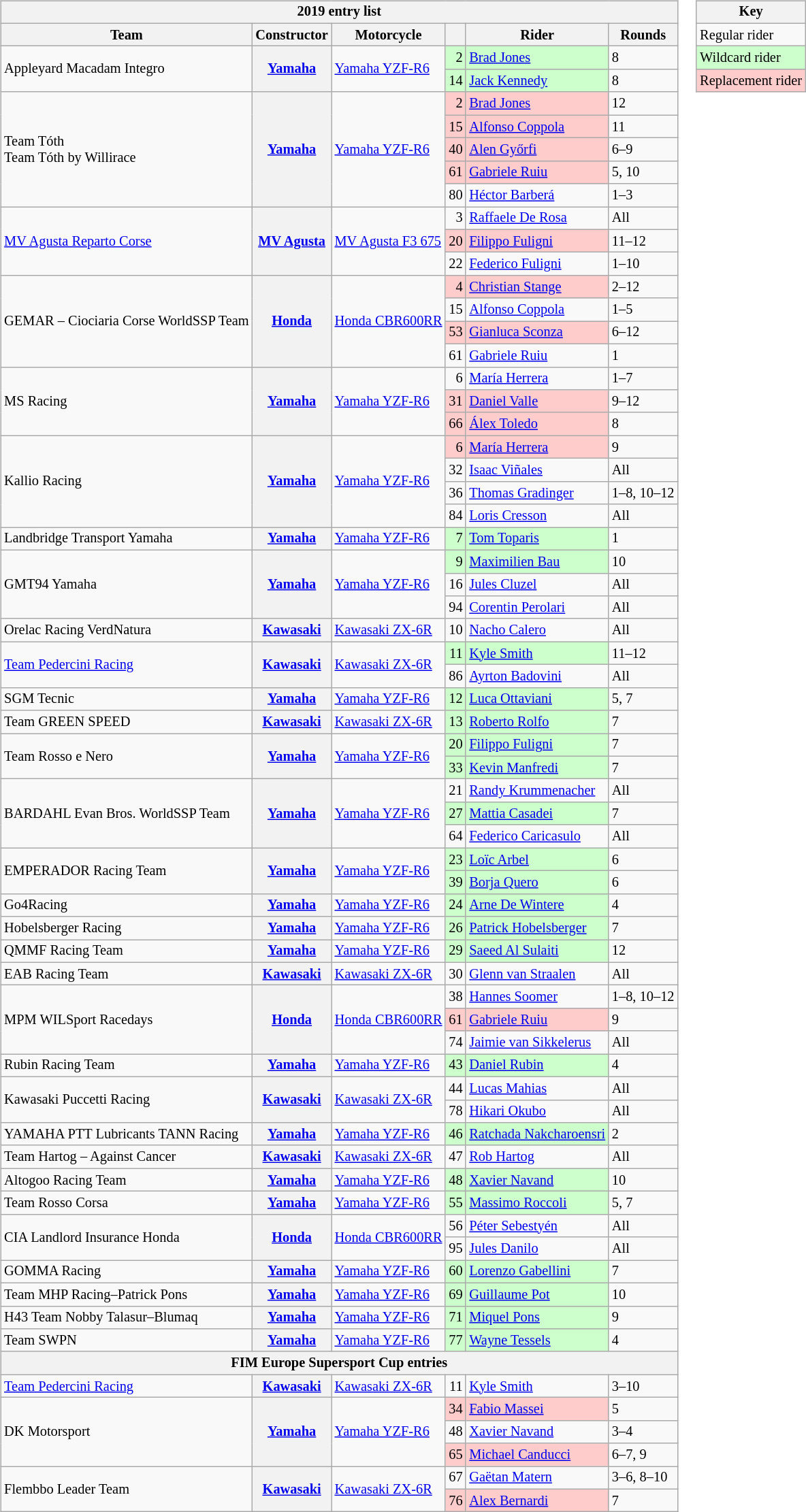<table>
<tr>
<td><br><table class="wikitable" style="font-size: 85%;">
<tr>
<th colspan=6>2019 entry list</th>
</tr>
<tr>
<th>Team</th>
<th>Constructor</th>
<th>Motorcycle</th>
<th></th>
<th>Rider</th>
<th>Rounds</th>
</tr>
<tr>
<td rowspan=2>Appleyard Macadam Integro</td>
<th rowspan=2><a href='#'>Yamaha</a></th>
<td rowspan=2><a href='#'>Yamaha YZF-R6</a></td>
<td align=right style="background:#ccffcc;">2</td>
<td style="background:#ccffcc;"> <a href='#'>Brad Jones</a></td>
<td>8</td>
</tr>
<tr>
<td align=right style="background:#ccffcc;">14</td>
<td style="background:#ccffcc;"> <a href='#'>Jack Kennedy</a></td>
<td>8</td>
</tr>
<tr>
<td rowspan=5>Team Tóth<br>Team Tóth by Willirace</td>
<th rowspan=5><a href='#'>Yamaha</a></th>
<td rowspan=5><a href='#'>Yamaha YZF-R6</a></td>
<td align=right style="background:#ffcccc;">2</td>
<td style="background:#ffcccc;"> <a href='#'>Brad Jones</a></td>
<td>12</td>
</tr>
<tr>
<td align=right style="background:#ffcccc;">15</td>
<td style="background:#ffcccc;"> <a href='#'>Alfonso Coppola</a></td>
<td>11</td>
</tr>
<tr>
<td align=right style="background:#ffcccc;">40</td>
<td style="background:#ffcccc;"> <a href='#'>Alen Győrfi</a></td>
<td>6–9</td>
</tr>
<tr>
<td align=right style="background:#ffcccc;">61</td>
<td style="background:#ffcccc;"> <a href='#'>Gabriele Ruiu</a></td>
<td>5, 10</td>
</tr>
<tr>
<td align=right>80</td>
<td> <a href='#'>Héctor Barberá</a></td>
<td>1–3</td>
</tr>
<tr>
<td rowspan=3><a href='#'>MV Agusta Reparto Corse</a></td>
<th rowspan=3><a href='#'>MV Agusta</a></th>
<td rowspan=3><a href='#'>MV Agusta F3 675</a></td>
<td align=right>3</td>
<td> <a href='#'>Raffaele De Rosa</a></td>
<td>All</td>
</tr>
<tr>
<td align=right style="background:#ffcccc;">20</td>
<td style="background:#ffcccc;"> <a href='#'>Filippo Fuligni</a></td>
<td>11–12</td>
</tr>
<tr>
<td align=right>22</td>
<td> <a href='#'>Federico Fuligni</a></td>
<td>1–10</td>
</tr>
<tr>
<td rowspan=4>GEMAR – Ciociaria Corse WorldSSP Team</td>
<th rowspan=4><a href='#'>Honda</a></th>
<td rowspan=4><a href='#'>Honda CBR600RR</a></td>
<td align=right style="background:#ffcccc;">4</td>
<td style="background:#ffcccc;"> <a href='#'>Christian Stange</a></td>
<td>2–12</td>
</tr>
<tr>
<td align=right>15</td>
<td> <a href='#'>Alfonso Coppola</a></td>
<td>1–5</td>
</tr>
<tr>
<td style="background:#ffcccc;" align=right>53</td>
<td style="background:#ffcccc;"> <a href='#'>Gianluca Sconza</a></td>
<td>6–12</td>
</tr>
<tr>
<td align=right>61</td>
<td> <a href='#'>Gabriele Ruiu</a></td>
<td>1</td>
</tr>
<tr>
<td rowspan=3>MS Racing</td>
<th rowspan=3><a href='#'>Yamaha</a></th>
<td rowspan=3><a href='#'>Yamaha YZF-R6</a></td>
<td align=right>6</td>
<td> <a href='#'>María Herrera</a></td>
<td>1–7</td>
</tr>
<tr>
<td align=right style="background:#ffcccc;">31</td>
<td style="background:#ffcccc;"> <a href='#'>Daniel Valle</a></td>
<td>9–12</td>
</tr>
<tr>
<td align=right style="background:#ffcccc;">66</td>
<td style="background:#ffcccc;"> <a href='#'>Álex Toledo</a></td>
<td>8</td>
</tr>
<tr>
<td rowspan=4>Kallio Racing</td>
<th rowspan=4><a href='#'>Yamaha</a></th>
<td rowspan=4><a href='#'>Yamaha YZF-R6</a></td>
<td align=right style="background:#ffcccc;">6</td>
<td style="background:#ffcccc;"> <a href='#'>María Herrera</a></td>
<td>9</td>
</tr>
<tr>
<td align=right>32</td>
<td> <a href='#'>Isaac Viñales</a></td>
<td>All</td>
</tr>
<tr>
<td align=right>36</td>
<td> <a href='#'>Thomas Gradinger</a></td>
<td>1–8, 10–12</td>
</tr>
<tr>
<td align=right>84</td>
<td> <a href='#'>Loris Cresson</a></td>
<td>All</td>
</tr>
<tr>
<td>Landbridge Transport Yamaha</td>
<th><a href='#'>Yamaha</a></th>
<td><a href='#'>Yamaha YZF-R6</a></td>
<td align=right style="background:#ccffcc;">7</td>
<td style="background:#ccffcc;"> <a href='#'>Tom Toparis</a></td>
<td>1</td>
</tr>
<tr>
<td rowspan=3>GMT94 Yamaha</td>
<th rowspan=3><a href='#'>Yamaha</a></th>
<td rowspan=3><a href='#'>Yamaha YZF-R6</a></td>
<td align=right style="background:#ccffcc;">9</td>
<td style="background:#ccffcc;"> <a href='#'>Maximilien Bau</a></td>
<td>10</td>
</tr>
<tr>
<td align=right>16</td>
<td> <a href='#'>Jules Cluzel</a></td>
<td>All</td>
</tr>
<tr>
<td align=right>94</td>
<td> <a href='#'>Corentin Perolari</a></td>
<td>All</td>
</tr>
<tr>
<td>Orelac Racing VerdNatura</td>
<th><a href='#'>Kawasaki</a></th>
<td><a href='#'>Kawasaki ZX-6R</a></td>
<td align=right>10</td>
<td> <a href='#'>Nacho Calero</a></td>
<td>All</td>
</tr>
<tr>
<td rowspan=2><a href='#'>Team Pedercini Racing</a></td>
<th rowspan=2><a href='#'>Kawasaki</a></th>
<td rowspan=2><a href='#'>Kawasaki ZX-6R</a></td>
<td align=right style="background:#ccffcc;">11</td>
<td style="background:#ccffcc;"> <a href='#'>Kyle Smith</a></td>
<td>11–12</td>
</tr>
<tr>
<td align=right>86</td>
<td> <a href='#'>Ayrton Badovini</a></td>
<td>All</td>
</tr>
<tr>
<td>SGM Tecnic</td>
<th><a href='#'>Yamaha</a></th>
<td><a href='#'>Yamaha YZF-R6</a></td>
<td align=right style="background:#ccffcc;">12</td>
<td style="background:#ccffcc;"> <a href='#'>Luca Ottaviani</a></td>
<td>5, 7</td>
</tr>
<tr>
<td>Team GREEN SPEED</td>
<th><a href='#'>Kawasaki</a></th>
<td><a href='#'>Kawasaki ZX-6R</a></td>
<td align=right style="background:#ccffcc;">13</td>
<td style="background:#ccffcc;"> <a href='#'>Roberto Rolfo</a></td>
<td>7</td>
</tr>
<tr>
<td rowspan=2>Team Rosso e Nero</td>
<th rowspan=2><a href='#'>Yamaha</a></th>
<td rowspan=2><a href='#'>Yamaha YZF-R6</a></td>
<td align=right style="background:#ccffcc;">20</td>
<td style="background:#ccffcc;"> <a href='#'>Filippo Fuligni</a></td>
<td>7</td>
</tr>
<tr>
<td align=right style="background:#ccffcc;">33</td>
<td style="background:#ccffcc;"> <a href='#'>Kevin Manfredi</a></td>
<td>7</td>
</tr>
<tr>
<td rowspan=3>BARDAHL Evan Bros. WorldSSP Team</td>
<th rowspan=3><a href='#'>Yamaha</a></th>
<td rowspan=3><a href='#'>Yamaha YZF-R6</a></td>
<td align=right>21</td>
<td> <a href='#'>Randy Krummenacher</a></td>
<td>All</td>
</tr>
<tr>
<td align=right style="background:#ccffcc;">27</td>
<td style="background:#ccffcc;"> <a href='#'>Mattia Casadei</a></td>
<td>7</td>
</tr>
<tr>
<td align=right>64</td>
<td> <a href='#'>Federico Caricasulo</a></td>
<td>All</td>
</tr>
<tr>
<td rowspan=2>EMPERADOR Racing Team</td>
<th rowspan=2><a href='#'>Yamaha</a></th>
<td rowspan=2><a href='#'>Yamaha YZF-R6</a></td>
<td style="background:#ccffcc;" align=right>23</td>
<td style="background:#ccffcc;"> <a href='#'>Loïc Arbel</a></td>
<td>6</td>
</tr>
<tr>
<td style="background:#ccffcc;" align=right>39</td>
<td style="background:#ccffcc;"> <a href='#'>Borja Quero</a></td>
<td>6</td>
</tr>
<tr>
<td>Go4Racing</td>
<th><a href='#'>Yamaha</a></th>
<td><a href='#'>Yamaha YZF-R6</a></td>
<td style="background:#ccffcc; "align=right>24</td>
<td style="background:#ccffcc;"> <a href='#'>Arne De Wintere</a></td>
<td>4</td>
</tr>
<tr>
<td>Hobelsberger Racing</td>
<th><a href='#'>Yamaha</a></th>
<td><a href='#'>Yamaha YZF-R6</a></td>
<td align=right style="background:#ccffcc;">26</td>
<td style="background:#ccffcc;"> <a href='#'>Patrick Hobelsberger</a></td>
<td>7</td>
</tr>
<tr>
<td>QMMF Racing Team</td>
<th><a href='#'>Yamaha</a></th>
<td><a href='#'>Yamaha YZF-R6</a></td>
<td align=right style="background:#ccffcc;">29</td>
<td style="background:#ccffcc;"> <a href='#'>Saeed Al Sulaiti</a></td>
<td>12</td>
</tr>
<tr>
<td>EAB Racing Team</td>
<th><a href='#'>Kawasaki</a></th>
<td><a href='#'>Kawasaki ZX-6R</a></td>
<td align=right>30</td>
<td> <a href='#'>Glenn van Straalen</a></td>
<td>All</td>
</tr>
<tr>
<td rowspan=3>MPM WILSport Racedays</td>
<th rowspan=3><a href='#'>Honda</a></th>
<td rowspan=3><a href='#'>Honda CBR600RR</a></td>
<td align=right>38</td>
<td> <a href='#'>Hannes Soomer</a></td>
<td>1–8, 10–12</td>
</tr>
<tr>
<td align=right style="background:#ffcccc;">61</td>
<td style="background:#ffcccc;"> <a href='#'>Gabriele Ruiu</a></td>
<td>9</td>
</tr>
<tr>
<td align=right>74</td>
<td> <a href='#'>Jaimie van Sikkelerus</a></td>
<td>All</td>
</tr>
<tr>
<td>Rubin Racing Team</td>
<th><a href='#'>Yamaha</a></th>
<td><a href='#'>Yamaha YZF-R6</a></td>
<td style="background:#ccffcc; "align=right>43</td>
<td style="background:#ccffcc;"> <a href='#'>Daniel Rubin</a></td>
<td>4</td>
</tr>
<tr>
<td rowspan=2>Kawasaki Puccetti Racing</td>
<th rowspan=2><a href='#'>Kawasaki</a></th>
<td rowspan=2><a href='#'>Kawasaki ZX-6R</a></td>
<td align=right>44</td>
<td> <a href='#'>Lucas Mahias</a></td>
<td>All</td>
</tr>
<tr>
<td align=right>78</td>
<td> <a href='#'>Hikari Okubo</a></td>
<td>All</td>
</tr>
<tr>
<td>YAMAHA PTT Lubricants TANN Racing</td>
<th><a href='#'>Yamaha</a></th>
<td><a href='#'>Yamaha YZF-R6</a></td>
<td align=right style="background:#ccffcc;">46</td>
<td style="background:#ccffcc;"> <a href='#'>Ratchada Nakcharoensri</a></td>
<td>2</td>
</tr>
<tr>
<td>Team Hartog – Against Cancer</td>
<th><a href='#'>Kawasaki</a></th>
<td><a href='#'>Kawasaki ZX-6R</a></td>
<td align=right>47</td>
<td> <a href='#'>Rob Hartog</a></td>
<td>All</td>
</tr>
<tr>
<td>Altogoo Racing Team</td>
<th><a href='#'>Yamaha</a></th>
<td><a href='#'>Yamaha YZF-R6</a></td>
<td align=right style="background:#ccffcc;">48</td>
<td style="background:#ccffcc;"> <a href='#'>Xavier Navand</a></td>
<td>10</td>
</tr>
<tr>
<td>Team Rosso Corsa</td>
<th><a href='#'>Yamaha</a></th>
<td><a href='#'>Yamaha YZF-R6</a></td>
<td align=right style="background:#ccffcc;">55</td>
<td style="background:#ccffcc;"> <a href='#'>Massimo Roccoli</a></td>
<td>5, 7</td>
</tr>
<tr>
<td rowspan=2>CIA Landlord Insurance Honda</td>
<th rowspan=2><a href='#'>Honda</a></th>
<td rowspan=2><a href='#'>Honda CBR600RR</a></td>
<td align=right>56</td>
<td> <a href='#'>Péter Sebestyén</a></td>
<td>All</td>
</tr>
<tr>
<td align=right>95</td>
<td> <a href='#'>Jules Danilo</a></td>
<td>All</td>
</tr>
<tr>
<td>GOMMA Racing</td>
<th><a href='#'>Yamaha</a></th>
<td><a href='#'>Yamaha YZF-R6</a></td>
<td style="background:#ccffcc;" align=right>60</td>
<td style="background:#ccffcc;"> <a href='#'>Lorenzo Gabellini</a></td>
<td>7</td>
</tr>
<tr>
<td>Team MHP Racing–Patrick Pons</td>
<th><a href='#'>Yamaha</a></th>
<td><a href='#'>Yamaha YZF-R6</a></td>
<td style="background:#ccffcc;" align=right>69</td>
<td style="background:#ccffcc;"> <a href='#'>Guillaume Pot</a></td>
<td>10</td>
</tr>
<tr>
<td>H43 Team Nobby Talasur–Blumaq</td>
<th><a href='#'>Yamaha</a></th>
<td><a href='#'>Yamaha YZF-R6</a></td>
<td style="background:#ccffcc;" align=right>71</td>
<td style="background:#ccffcc;"> <a href='#'>Miquel Pons</a></td>
<td>9</td>
</tr>
<tr>
<td>Team SWPN</td>
<th><a href='#'>Yamaha</a></th>
<td><a href='#'>Yamaha YZF-R6</a></td>
<td style="background:#ccffcc;" align=right>77</td>
<td style="background:#ccffcc;"> <a href='#'>Wayne Tessels</a></td>
<td>4</td>
</tr>
<tr>
<th colspan=6>FIM Europe Supersport Cup entries</th>
</tr>
<tr>
<td><a href='#'>Team Pedercini Racing</a></td>
<th><a href='#'>Kawasaki</a></th>
<td><a href='#'>Kawasaki ZX-6R</a></td>
<td align=right>11</td>
<td> <a href='#'>Kyle Smith</a></td>
<td>3–10</td>
</tr>
<tr>
<td rowspan=3>DK Motorsport</td>
<th rowspan=3><a href='#'>Yamaha</a></th>
<td rowspan=3><a href='#'>Yamaha YZF-R6</a></td>
<td align=right style="background:#ffcccc;">34</td>
<td style="background:#ffcccc;"> <a href='#'>Fabio Massei</a></td>
<td>5</td>
</tr>
<tr>
<td align=right>48</td>
<td> <a href='#'>Xavier Navand</a></td>
<td>3–4</td>
</tr>
<tr>
<td align=right style="background:#ffcccc;">65</td>
<td style="background:#ffcccc;"> <a href='#'>Michael Canducci</a></td>
<td>6–7, 9</td>
</tr>
<tr>
<td rowspan=2>Flembbo Leader Team</td>
<th rowspan=2><a href='#'>Kawasaki</a></th>
<td rowspan=2><a href='#'>Kawasaki ZX-6R</a></td>
<td align=right>67</td>
<td> <a href='#'>Gaëtan Matern</a></td>
<td>3–6, 8–10</td>
</tr>
<tr>
<td align=right style="background:#ffcccc;">76</td>
<td style="background:#ffcccc;"> <a href='#'>Alex Bernardi</a></td>
<td>7</td>
</tr>
</table>
</td>
<td valign="top"><br><table class="wikitable" style="font-size: 85%;">
<tr>
<th colspan=2>Key</th>
</tr>
<tr>
<td>Regular rider</td>
</tr>
<tr style="background:#ccffcc;">
<td>Wildcard rider</td>
</tr>
<tr style="background:#ffcccc;">
<td>Replacement rider</td>
</tr>
</table>
</td>
</tr>
</table>
